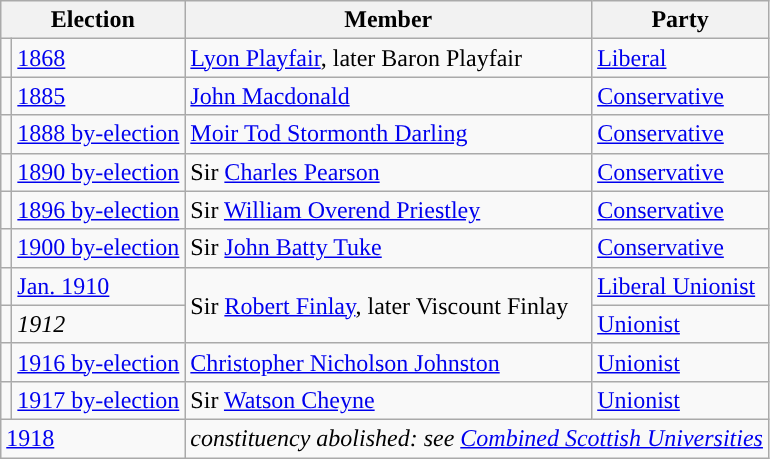<table class="wikitable">
<tr>
<th colspan="2">Election</th>
<th>Member</th>
<th>Party</th>
</tr>
<tr>
<td style="color:inherit;background-color: "></td>
<td><a href='#'>1868</a></td>
<td><a href='#'>Lyon Playfair</a>, later Baron Playfair</td>
<td><a href='#'>Liberal</a></td>
</tr>
<tr>
<td style="color:inherit;background-color: "></td>
<td><a href='#'>1885</a></td>
<td><a href='#'>John Macdonald</a></td>
<td><a href='#'>Conservative</a></td>
</tr>
<tr>
<td style="color:inherit;background-color: "></td>
<td><a href='#'>1888 by-election</a></td>
<td><a href='#'>Moir Tod Stormonth Darling</a></td>
<td><a href='#'>Conservative</a></td>
</tr>
<tr>
<td style="color:inherit;background-color: "></td>
<td><a href='#'>1890 by-election</a></td>
<td>Sir <a href='#'>Charles Pearson</a></td>
<td><a href='#'>Conservative</a></td>
</tr>
<tr>
<td style="color:inherit;background-color: "></td>
<td><a href='#'>1896 by-election</a></td>
<td>Sir <a href='#'>William Overend Priestley</a></td>
<td><a href='#'>Conservative</a></td>
</tr>
<tr>
<td style="color:inherit;background-color: "></td>
<td><a href='#'>1900 by-election</a></td>
<td>Sir <a href='#'>John Batty Tuke</a></td>
<td><a href='#'>Conservative</a></td>
</tr>
<tr>
<td style="color:inherit;background-color: "></td>
<td><a href='#'>Jan. 1910</a></td>
<td rowspan=2>Sir <a href='#'>Robert Finlay</a>, later Viscount Finlay</td>
<td><a href='#'>Liberal Unionist</a></td>
</tr>
<tr>
<td style="color:inherit;background-color: "></td>
<td><em>1912</em></td>
<td><a href='#'>Unionist</a></td>
</tr>
<tr>
<td style="color:inherit;background-color: "></td>
<td><a href='#'>1916 by-election</a></td>
<td><a href='#'>Christopher Nicholson Johnston</a></td>
<td><a href='#'>Unionist</a></td>
</tr>
<tr>
<td style="color:inherit;background-color: "></td>
<td><a href='#'>1917 by-election</a></td>
<td>Sir <a href='#'>Watson Cheyne</a></td>
<td><a href='#'>Unionist</a></td>
</tr>
<tr>
<td colspan="2"><a href='#'>1918</a></td>
<td colspan="2"><em>constituency abolished: see <a href='#'>Combined Scottish Universities</a></em></td>
</tr>
</table>
